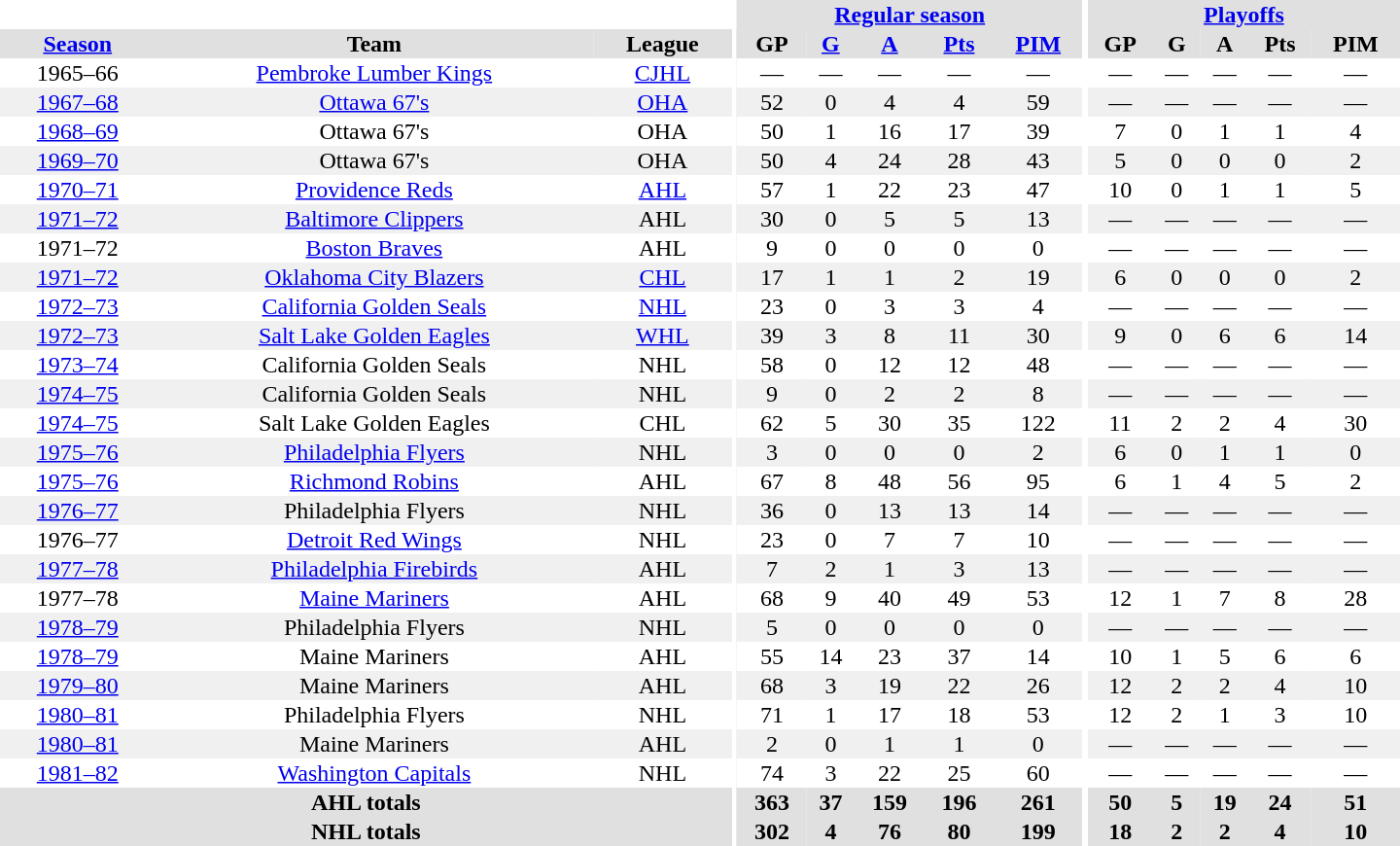<table border="0" cellpadding="1" cellspacing="0" style="text-align:center; width:60em">
<tr bgcolor="#e0e0e0">
<th colspan="3" bgcolor="#ffffff"></th>
<th rowspan="100" bgcolor="#ffffff"></th>
<th colspan="5"><a href='#'>Regular season</a></th>
<th rowspan="100" bgcolor="#ffffff"></th>
<th colspan="5"><a href='#'>Playoffs</a></th>
</tr>
<tr bgcolor="#e0e0e0">
<th><a href='#'>Season</a></th>
<th>Team</th>
<th>League</th>
<th>GP</th>
<th><a href='#'>G</a></th>
<th><a href='#'>A</a></th>
<th><a href='#'>Pts</a></th>
<th><a href='#'>PIM</a></th>
<th>GP</th>
<th>G</th>
<th>A</th>
<th>Pts</th>
<th>PIM</th>
</tr>
<tr>
<td>1965–66</td>
<td><a href='#'>Pembroke Lumber Kings</a></td>
<td><a href='#'>CJHL</a></td>
<td>—</td>
<td>—</td>
<td>—</td>
<td>—</td>
<td>—</td>
<td>—</td>
<td>—</td>
<td>—</td>
<td>—</td>
<td>—</td>
</tr>
<tr bgcolor="#f0f0f0">
<td><a href='#'>1967–68</a></td>
<td><a href='#'>Ottawa 67's</a></td>
<td><a href='#'>OHA</a></td>
<td>52</td>
<td>0</td>
<td>4</td>
<td>4</td>
<td>59</td>
<td>—</td>
<td>—</td>
<td>—</td>
<td>—</td>
<td>—</td>
</tr>
<tr>
<td><a href='#'>1968–69</a></td>
<td>Ottawa 67's</td>
<td>OHA</td>
<td>50</td>
<td>1</td>
<td>16</td>
<td>17</td>
<td>39</td>
<td>7</td>
<td>0</td>
<td>1</td>
<td>1</td>
<td>4</td>
</tr>
<tr bgcolor="#f0f0f0">
<td><a href='#'>1969–70</a></td>
<td>Ottawa 67's</td>
<td>OHA</td>
<td>50</td>
<td>4</td>
<td>24</td>
<td>28</td>
<td>43</td>
<td>5</td>
<td>0</td>
<td>0</td>
<td>0</td>
<td>2</td>
</tr>
<tr>
<td><a href='#'>1970–71</a></td>
<td><a href='#'>Providence Reds</a></td>
<td><a href='#'>AHL</a></td>
<td>57</td>
<td>1</td>
<td>22</td>
<td>23</td>
<td>47</td>
<td>10</td>
<td>0</td>
<td>1</td>
<td>1</td>
<td>5</td>
</tr>
<tr bgcolor="#f0f0f0">
<td><a href='#'>1971–72</a></td>
<td><a href='#'>Baltimore Clippers</a></td>
<td>AHL</td>
<td>30</td>
<td>0</td>
<td>5</td>
<td>5</td>
<td>13</td>
<td>—</td>
<td>—</td>
<td>—</td>
<td>—</td>
<td>—</td>
</tr>
<tr>
<td>1971–72</td>
<td><a href='#'>Boston Braves</a></td>
<td>AHL</td>
<td>9</td>
<td>0</td>
<td>0</td>
<td>0</td>
<td>0</td>
<td>—</td>
<td>—</td>
<td>—</td>
<td>—</td>
<td>—</td>
</tr>
<tr bgcolor="#f0f0f0">
<td><a href='#'>1971–72</a></td>
<td><a href='#'>Oklahoma City Blazers</a></td>
<td><a href='#'>CHL</a></td>
<td>17</td>
<td>1</td>
<td>1</td>
<td>2</td>
<td>19</td>
<td>6</td>
<td>0</td>
<td>0</td>
<td>0</td>
<td>2</td>
</tr>
<tr>
<td><a href='#'>1972–73</a></td>
<td><a href='#'>California Golden Seals</a></td>
<td><a href='#'>NHL</a></td>
<td>23</td>
<td>0</td>
<td>3</td>
<td>3</td>
<td>4</td>
<td>—</td>
<td>—</td>
<td>—</td>
<td>—</td>
<td>—</td>
</tr>
<tr bgcolor="#f0f0f0">
<td><a href='#'>1972–73</a></td>
<td><a href='#'>Salt Lake Golden Eagles</a></td>
<td><a href='#'>WHL</a></td>
<td>39</td>
<td>3</td>
<td>8</td>
<td>11</td>
<td>30</td>
<td>9</td>
<td>0</td>
<td>6</td>
<td>6</td>
<td>14</td>
</tr>
<tr>
<td><a href='#'>1973–74</a></td>
<td>California Golden Seals</td>
<td>NHL</td>
<td>58</td>
<td>0</td>
<td>12</td>
<td>12</td>
<td>48</td>
<td>—</td>
<td>—</td>
<td>—</td>
<td>—</td>
<td>—</td>
</tr>
<tr bgcolor="#f0f0f0">
<td><a href='#'>1974–75</a></td>
<td>California Golden Seals</td>
<td>NHL</td>
<td>9</td>
<td>0</td>
<td>2</td>
<td>2</td>
<td>8</td>
<td>—</td>
<td>—</td>
<td>—</td>
<td>—</td>
<td>—</td>
</tr>
<tr>
<td><a href='#'>1974–75</a></td>
<td>Salt Lake Golden Eagles</td>
<td>CHL</td>
<td>62</td>
<td>5</td>
<td>30</td>
<td>35</td>
<td>122</td>
<td>11</td>
<td>2</td>
<td>2</td>
<td>4</td>
<td>30</td>
</tr>
<tr bgcolor="#f0f0f0">
<td><a href='#'>1975–76</a></td>
<td><a href='#'>Philadelphia Flyers</a></td>
<td>NHL</td>
<td>3</td>
<td>0</td>
<td>0</td>
<td>0</td>
<td>2</td>
<td>6</td>
<td>0</td>
<td>1</td>
<td>1</td>
<td>0</td>
</tr>
<tr>
<td><a href='#'>1975–76</a></td>
<td><a href='#'>Richmond Robins</a></td>
<td>AHL</td>
<td>67</td>
<td>8</td>
<td>48</td>
<td>56</td>
<td>95</td>
<td>6</td>
<td>1</td>
<td>4</td>
<td>5</td>
<td>2</td>
</tr>
<tr bgcolor="#f0f0f0">
<td><a href='#'>1976–77</a></td>
<td>Philadelphia Flyers</td>
<td>NHL</td>
<td>36</td>
<td>0</td>
<td>13</td>
<td>13</td>
<td>14</td>
<td>—</td>
<td>—</td>
<td>—</td>
<td>—</td>
<td>—</td>
</tr>
<tr>
<td>1976–77</td>
<td><a href='#'>Detroit Red Wings</a></td>
<td>NHL</td>
<td>23</td>
<td>0</td>
<td>7</td>
<td>7</td>
<td>10</td>
<td>—</td>
<td>—</td>
<td>—</td>
<td>—</td>
<td>—</td>
</tr>
<tr bgcolor="#f0f0f0">
<td><a href='#'>1977–78</a></td>
<td><a href='#'>Philadelphia Firebirds</a></td>
<td>AHL</td>
<td>7</td>
<td>2</td>
<td>1</td>
<td>3</td>
<td>13</td>
<td>—</td>
<td>—</td>
<td>—</td>
<td>—</td>
<td>—</td>
</tr>
<tr>
<td>1977–78</td>
<td><a href='#'>Maine Mariners</a></td>
<td>AHL</td>
<td>68</td>
<td>9</td>
<td>40</td>
<td>49</td>
<td>53</td>
<td>12</td>
<td>1</td>
<td>7</td>
<td>8</td>
<td>28</td>
</tr>
<tr bgcolor="#f0f0f0">
<td><a href='#'>1978–79</a></td>
<td>Philadelphia Flyers</td>
<td>NHL</td>
<td>5</td>
<td>0</td>
<td>0</td>
<td>0</td>
<td>0</td>
<td>—</td>
<td>—</td>
<td>—</td>
<td>—</td>
<td>—</td>
</tr>
<tr>
<td><a href='#'>1978–79</a></td>
<td>Maine Mariners</td>
<td>AHL</td>
<td>55</td>
<td>14</td>
<td>23</td>
<td>37</td>
<td>14</td>
<td>10</td>
<td>1</td>
<td>5</td>
<td>6</td>
<td>6</td>
</tr>
<tr bgcolor="#f0f0f0">
<td><a href='#'>1979–80</a></td>
<td>Maine Mariners</td>
<td>AHL</td>
<td>68</td>
<td>3</td>
<td>19</td>
<td>22</td>
<td>26</td>
<td>12</td>
<td>2</td>
<td>2</td>
<td>4</td>
<td>10</td>
</tr>
<tr>
<td><a href='#'>1980–81</a></td>
<td>Philadelphia Flyers</td>
<td>NHL</td>
<td>71</td>
<td>1</td>
<td>17</td>
<td>18</td>
<td>53</td>
<td>12</td>
<td>2</td>
<td>1</td>
<td>3</td>
<td>10</td>
</tr>
<tr bgcolor="#f0f0f0">
<td><a href='#'>1980–81</a></td>
<td>Maine Mariners</td>
<td>AHL</td>
<td>2</td>
<td>0</td>
<td>1</td>
<td>1</td>
<td>0</td>
<td>—</td>
<td>—</td>
<td>—</td>
<td>—</td>
<td>—</td>
</tr>
<tr>
<td><a href='#'>1981–82</a></td>
<td><a href='#'>Washington Capitals</a></td>
<td>NHL</td>
<td>74</td>
<td>3</td>
<td>22</td>
<td>25</td>
<td>60</td>
<td>—</td>
<td>—</td>
<td>—</td>
<td>—</td>
<td>—</td>
</tr>
<tr bgcolor="#e0e0e0">
<th colspan="3">AHL totals</th>
<th>363</th>
<th>37</th>
<th>159</th>
<th>196</th>
<th>261</th>
<th>50</th>
<th>5</th>
<th>19</th>
<th>24</th>
<th>51</th>
</tr>
<tr bgcolor="#e0e0e0">
<th colspan="3">NHL totals</th>
<th>302</th>
<th>4</th>
<th>76</th>
<th>80</th>
<th>199</th>
<th>18</th>
<th>2</th>
<th>2</th>
<th>4</th>
<th>10</th>
</tr>
</table>
